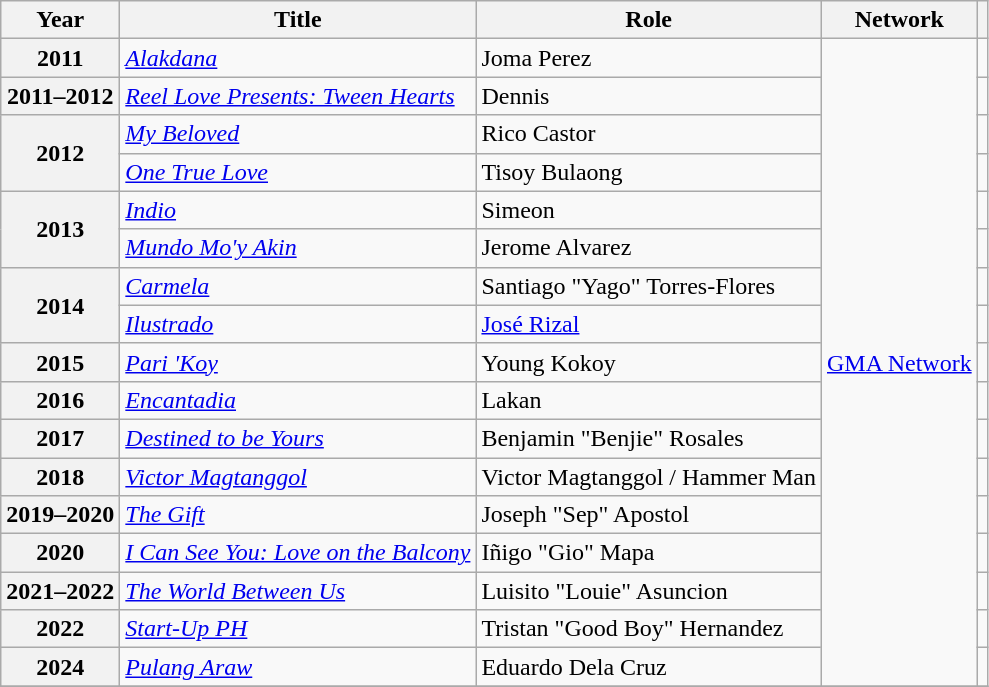<table class="wikitable sortable plainrowheaders">
<tr>
<th scope="col">Year</th>
<th scope="col">Title</th>
<th scope="col">Role</th>
<th scope="col">Network</th>
<th scope="col"></th>
</tr>
<tr>
<th scope="row">2011</th>
<td><em><a href='#'>Alakdana</a></em></td>
<td>Joma Perez</td>
<td rowspan="17"><a href='#'>GMA Network</a></td>
<td></td>
</tr>
<tr>
<th scope="row">2011–2012</th>
<td><em><a href='#'>Reel Love Presents: Tween Hearts</a></em></td>
<td>Dennis</td>
<td></td>
</tr>
<tr>
<th scope="row" rowspan="2">2012</th>
<td><em><a href='#'>My Beloved</a></em></td>
<td>Rico Castor</td>
<td></td>
</tr>
<tr>
<td><em><a href='#'>One True Love</a></em></td>
<td>Tisoy Bulaong</td>
<td></td>
</tr>
<tr>
<th scope="row" rowspan="2">2013</th>
<td><em><a href='#'>Indio</a></em></td>
<td> Simeon</td>
<td></td>
</tr>
<tr>
<td><em><a href='#'>Mundo Mo'y Akin</a></em></td>
<td>Jerome Alvarez</td>
<td></td>
</tr>
<tr>
<th scope="row" rowspan="2">2014</th>
<td><em><a href='#'>Carmela</a></em></td>
<td>Santiago "Yago" Torres-Flores</td>
<td></td>
</tr>
<tr>
<td><em><a href='#'>Ilustrado</a></em></td>
<td><a href='#'>José Rizal</a></td>
<td></td>
</tr>
<tr>
<th scope="row">2015</th>
<td><em><a href='#'>Pari 'Koy</a></em></td>
<td>Young Kokoy</td>
<td></td>
</tr>
<tr>
<th scope="row">2016</th>
<td><em><a href='#'>Encantadia</a></em></td>
<td>Lakan</td>
<td></td>
</tr>
<tr>
<th scope="row">2017</th>
<td><em><a href='#'>Destined to be Yours</a></em></td>
<td>Benjamin "Benjie" Rosales</td>
<td></td>
</tr>
<tr>
<th scope="row">2018</th>
<td><em><a href='#'>Victor Magtanggol</a></em></td>
<td>Victor Magtanggol / Hammer Man</td>
<td></td>
</tr>
<tr>
<th scope="row">2019–2020</th>
<td><em><a href='#'>The Gift</a></em></td>
<td>Joseph "Sep" Apostol</td>
<td></td>
</tr>
<tr>
<th scope="row">2020</th>
<td><em><a href='#'>I Can See You: Love on the Balcony</a></em></td>
<td>Iñigo "Gio" Mapa</td>
<td></td>
</tr>
<tr>
<th scope="row">2021–2022</th>
<td><em><a href='#'>The World Between Us</a></em></td>
<td>Luisito "Louie" Asuncion</td>
<td></td>
</tr>
<tr>
<th scope="row">2022</th>
<td><em><a href='#'>Start-Up PH</a></em></td>
<td>Tristan "Good Boy" Hernandez</td>
<td></td>
</tr>
<tr>
<th scope="row">2024</th>
<td><em><a href='#'>Pulang Araw</a></em></td>
<td>Eduardo Dela Cruz</td>
<td></td>
</tr>
<tr>
</tr>
</table>
